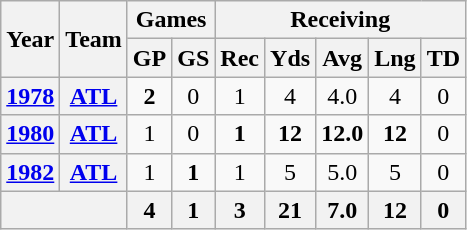<table class="wikitable" style="text-align:center">
<tr>
<th rowspan="2">Year</th>
<th rowspan="2">Team</th>
<th colspan="2">Games</th>
<th colspan="5">Receiving</th>
</tr>
<tr>
<th>GP</th>
<th>GS</th>
<th>Rec</th>
<th>Yds</th>
<th>Avg</th>
<th>Lng</th>
<th>TD</th>
</tr>
<tr>
<th><a href='#'>1978</a></th>
<th><a href='#'>ATL</a></th>
<td><strong>2</strong></td>
<td>0</td>
<td>1</td>
<td>4</td>
<td>4.0</td>
<td>4</td>
<td>0</td>
</tr>
<tr>
<th><a href='#'>1980</a></th>
<th><a href='#'>ATL</a></th>
<td>1</td>
<td>0</td>
<td><strong>1</strong></td>
<td><strong>12</strong></td>
<td><strong>12.0</strong></td>
<td><strong>12</strong></td>
<td>0</td>
</tr>
<tr>
<th><a href='#'>1982</a></th>
<th><a href='#'>ATL</a></th>
<td>1</td>
<td><strong>1</strong></td>
<td>1</td>
<td>5</td>
<td>5.0</td>
<td>5</td>
<td>0</td>
</tr>
<tr>
<th colspan="2"></th>
<th>4</th>
<th>1</th>
<th>3</th>
<th>21</th>
<th>7.0</th>
<th>12</th>
<th>0</th>
</tr>
</table>
